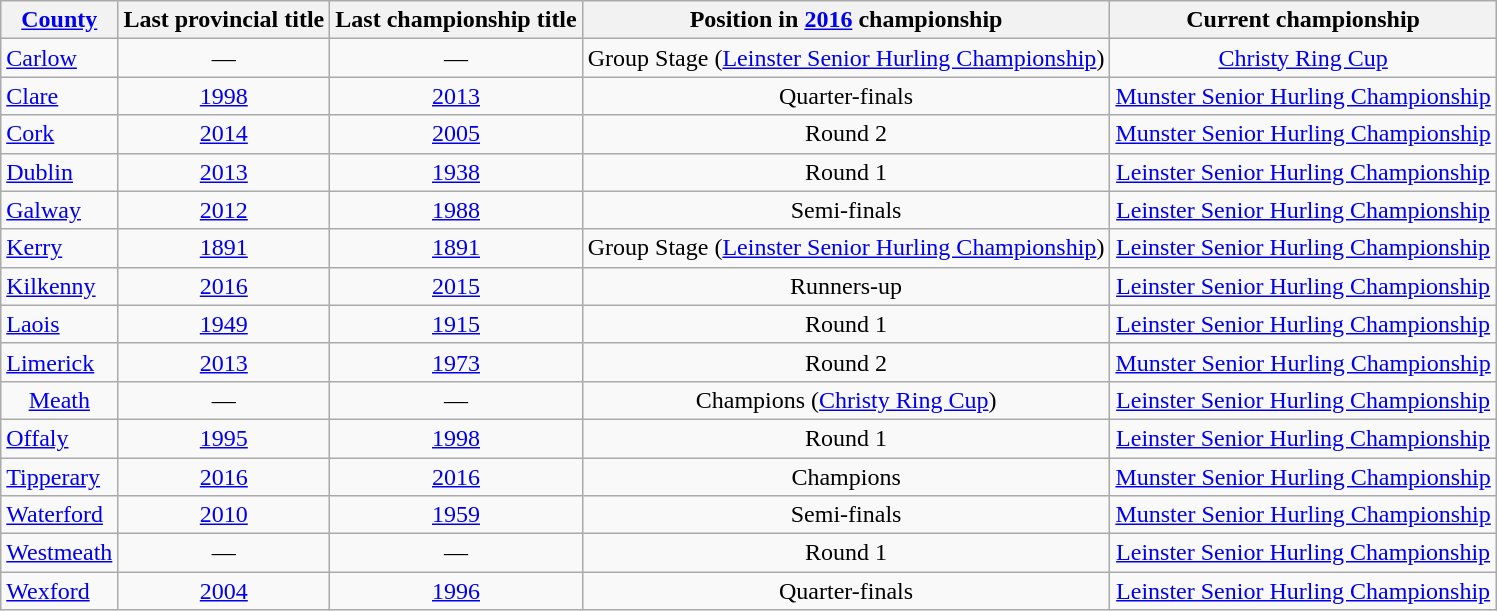<table class="wikitable sortable" style="text-align:center">
<tr>
<th><a href='#'>County</a></th>
<th>Last provincial title</th>
<th>Last championship title</th>
<th>Position in <a href='#'>2016</a> championship</th>
<th>Current championship</th>
</tr>
<tr>
<td style="text-align:left"> <a href='#'>Carlow</a></td>
<td>—</td>
<td>—</td>
<td>Group Stage (<a href='#'>Leinster Senior Hurling Championship</a>)</td>
<td><a href='#'>Christy Ring Cup</a></td>
</tr>
<tr>
<td style="text-align:left"> <a href='#'>Clare</a></td>
<td><a href='#'>1998</a></td>
<td><a href='#'>2013</a></td>
<td>Quarter-finals</td>
<td><a href='#'>Munster Senior Hurling Championship</a></td>
</tr>
<tr>
<td style="text-align:left"> <a href='#'>Cork</a></td>
<td><a href='#'>2014</a></td>
<td><a href='#'>2005</a></td>
<td>Round 2</td>
<td><a href='#'>Munster Senior Hurling Championship</a></td>
</tr>
<tr>
<td style="text-align:left"> <a href='#'>Dublin</a></td>
<td><a href='#'>2013</a></td>
<td><a href='#'>1938</a></td>
<td>Round 1</td>
<td><a href='#'>Leinster Senior Hurling Championship</a></td>
</tr>
<tr>
<td style="text-align:left"> <a href='#'>Galway</a></td>
<td><a href='#'>2012</a></td>
<td><a href='#'>1988</a></td>
<td>Semi-finals</td>
<td><a href='#'>Leinster Senior Hurling Championship</a></td>
</tr>
<tr>
<td style="text-align:left"> <a href='#'>Kerry</a></td>
<td><a href='#'>1891</a></td>
<td><a href='#'>1891</a></td>
<td>Group Stage (<a href='#'>Leinster Senior Hurling Championship</a>)</td>
<td><a href='#'>Leinster Senior Hurling Championship</a></td>
</tr>
<tr>
<td style="text-align:left"> <a href='#'>Kilkenny</a></td>
<td><a href='#'>2016</a></td>
<td><a href='#'>2015</a></td>
<td>Runners-up</td>
<td><a href='#'>Leinster Senior Hurling Championship</a></td>
</tr>
<tr>
<td style="text-align:left"> <a href='#'>Laois</a></td>
<td><a href='#'>1949</a></td>
<td><a href='#'>1915</a></td>
<td>Round 1</td>
<td><a href='#'>Leinster Senior Hurling Championship</a></td>
</tr>
<tr>
<td style="text-align:left"> <a href='#'>Limerick</a></td>
<td><a href='#'>2013</a></td>
<td><a href='#'>1973</a></td>
<td>Round 2</td>
<td><a href='#'>Munster Senior Hurling Championship</a></td>
</tr>
<tr>
<td><a href='#'>Meath</a></td>
<td>—</td>
<td>—</td>
<td>Champions (<a href='#'>Christy Ring Cup</a>)</td>
<td><a href='#'>Leinster Senior Hurling Championship</a></td>
</tr>
<tr>
<td style="text-align:left"> <a href='#'>Offaly</a></td>
<td><a href='#'>1995</a></td>
<td><a href='#'>1998</a></td>
<td>Round 1</td>
<td><a href='#'>Leinster Senior Hurling Championship</a></td>
</tr>
<tr>
<td style="text-align:left"> <a href='#'>Tipperary</a></td>
<td><a href='#'>2016</a></td>
<td><a href='#'>2016</a></td>
<td>Champions</td>
<td><a href='#'>Munster Senior Hurling Championship</a></td>
</tr>
<tr>
<td style="text-align:left"> <a href='#'>Waterford</a></td>
<td><a href='#'>2010</a></td>
<td><a href='#'>1959</a></td>
<td>Semi-finals</td>
<td><a href='#'>Munster Senior Hurling Championship</a></td>
</tr>
<tr>
<td style="text-align:left"> <a href='#'>Westmeath</a></td>
<td>—</td>
<td>—</td>
<td>Round 1</td>
<td><a href='#'>Leinster Senior Hurling Championship</a></td>
</tr>
<tr>
<td style="text-align:left"> <a href='#'>Wexford</a></td>
<td><a href='#'>2004</a></td>
<td><a href='#'>1996</a></td>
<td>Quarter-finals</td>
<td><a href='#'>Leinster Senior Hurling Championship</a></td>
</tr>
</table>
